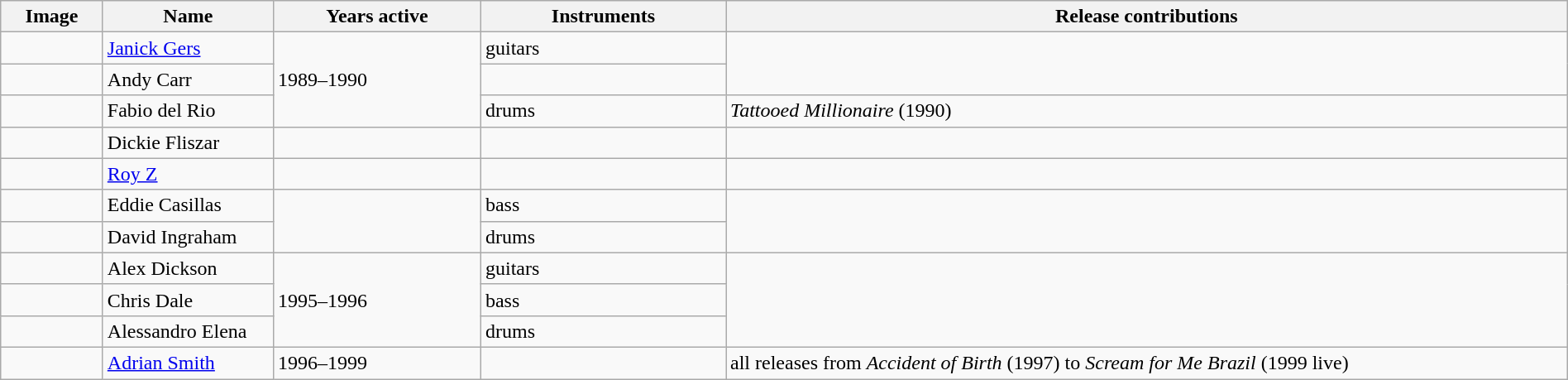<table class="wikitable" width="100%" border="1">
<tr>
<th width="75">Image</th>
<th width="130">Name</th>
<th width="160">Years active</th>
<th width="190">Instruments</th>
<th>Release contributions</th>
</tr>
<tr>
<td></td>
<td><a href='#'>Janick Gers</a></td>
<td rowspan="3">1989–1990</td>
<td>guitars</td>
<td rowspan="2"></td>
</tr>
<tr>
<td></td>
<td>Andy Carr</td>
<td></td>
</tr>
<tr>
<td></td>
<td>Fabio del Rio</td>
<td>drums</td>
<td><em>Tattooed Millionaire</em> (1990)</td>
</tr>
<tr>
<td></td>
<td>Dickie Fliszar</td>
<td></td>
<td></td>
<td></td>
</tr>
<tr>
<td></td>
<td><a href='#'>Roy Z</a></td>
<td></td>
<td></td>
<td></td>
</tr>
<tr>
<td></td>
<td>Eddie Casillas</td>
<td rowspan="2"></td>
<td>bass</td>
<td rowspan="2"></td>
</tr>
<tr>
<td></td>
<td>David Ingraham</td>
<td>drums</td>
</tr>
<tr>
<td></td>
<td>Alex Dickson</td>
<td rowspan="3">1995–1996</td>
<td>guitars</td>
<td rowspan="3"></td>
</tr>
<tr>
<td></td>
<td>Chris Dale</td>
<td>bass</td>
</tr>
<tr>
<td></td>
<td>Alessandro Elena</td>
<td>drums</td>
</tr>
<tr>
<td></td>
<td><a href='#'>Adrian Smith</a></td>
<td>1996–1999</td>
<td></td>
<td>all releases from <em>Accident of Birth</em> (1997) to <em>Scream for Me Brazil</em> (1999 live)</td>
</tr>
</table>
